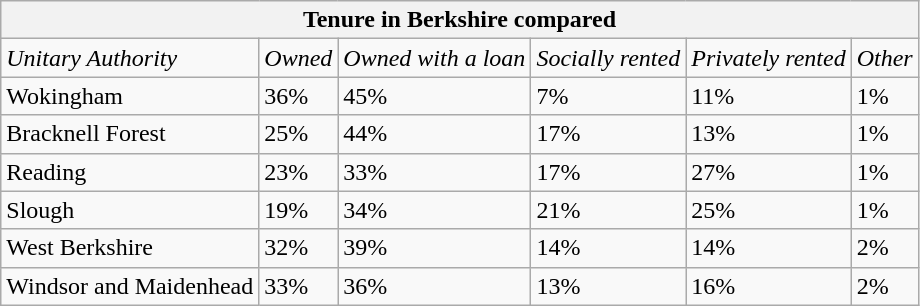<table class="wikitable">
<tr>
<th colspan=6>Tenure in Berkshire compared</th>
</tr>
<tr>
<td><em>Unitary Authority</em></td>
<td><em>Owned</em></td>
<td><em>Owned with a loan</em></td>
<td><em>Socially rented</em></td>
<td><em>Privately rented</em></td>
<td><em>Other</em></td>
</tr>
<tr>
<td>Wokingham</td>
<td>36%</td>
<td>45%</td>
<td>7%</td>
<td>11%</td>
<td>1%</td>
</tr>
<tr>
<td>Bracknell Forest</td>
<td>25%</td>
<td>44%</td>
<td>17%</td>
<td>13%</td>
<td>1%</td>
</tr>
<tr>
<td>Reading</td>
<td>23%</td>
<td>33%</td>
<td>17%</td>
<td>27%</td>
<td>1%</td>
</tr>
<tr>
<td>Slough</td>
<td>19%</td>
<td>34%</td>
<td>21%</td>
<td>25%</td>
<td>1%</td>
</tr>
<tr>
<td>West Berkshire</td>
<td>32%</td>
<td>39%</td>
<td>14%</td>
<td>14%</td>
<td>2%</td>
</tr>
<tr>
<td>Windsor and Maidenhead</td>
<td>33%</td>
<td>36%</td>
<td>13%</td>
<td>16%</td>
<td>2%</td>
</tr>
</table>
